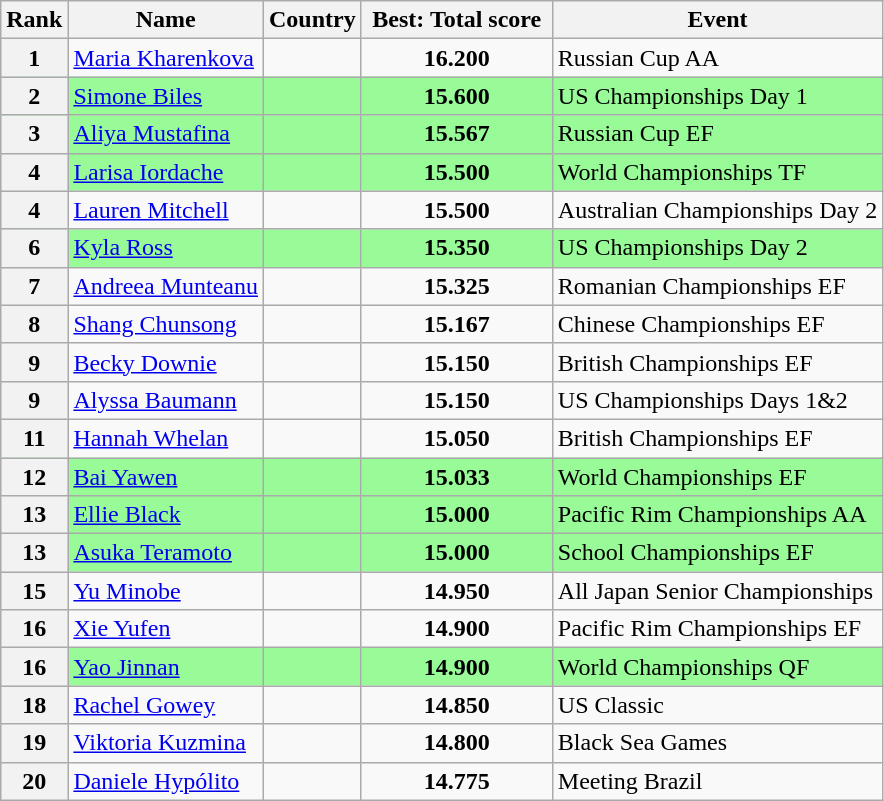<table class="wikitable sortable">
<tr>
<th>Rank</th>
<th>Name</th>
<th>Country</th>
<th width=120px>Best: Total score</th>
<th>Event</th>
</tr>
<tr>
<th>1</th>
<td><a href='#'>Maria Kharenkova</a></td>
<td align=center></td>
<td align=center><strong>16.200</strong></td>
<td>Russian Cup AA</td>
</tr>
<tr bgcolor=98FB98>
<th>2</th>
<td><a href='#'>Simone Biles</a></td>
<td align=center></td>
<td align=center><strong>15.600</strong></td>
<td>US Championships Day 1</td>
</tr>
<tr bgcolor=98FB98>
<th>3</th>
<td><a href='#'>Aliya Mustafina</a></td>
<td align=center></td>
<td align=center><strong>15.567</strong></td>
<td>Russian Cup EF</td>
</tr>
<tr bgcolor=98FB98>
<th>4</th>
<td><a href='#'>Larisa Iordache</a></td>
<td align=center></td>
<td align=center><strong>15.500</strong></td>
<td>World Championships TF</td>
</tr>
<tr>
<th>4</th>
<td><a href='#'>Lauren Mitchell</a></td>
<td align=center></td>
<td align=center><strong>15.500</strong></td>
<td>Australian Championships Day 2</td>
</tr>
<tr bgcolor=98FB98>
<th>6</th>
<td><a href='#'>Kyla Ross</a></td>
<td align=center></td>
<td align=center><strong>15.350</strong></td>
<td>US Championships Day 2</td>
</tr>
<tr>
<th>7</th>
<td><a href='#'>Andreea Munteanu</a></td>
<td align=center></td>
<td align=center><strong>15.325</strong></td>
<td>Romanian Championships EF</td>
</tr>
<tr>
<th>8</th>
<td><a href='#'>Shang Chunsong</a></td>
<td align=center></td>
<td align=center><strong>15.167</strong></td>
<td>Chinese Championships EF</td>
</tr>
<tr>
<th>9</th>
<td><a href='#'>Becky Downie</a></td>
<td align=center></td>
<td align=center><strong>15.150</strong></td>
<td>British Championships EF</td>
</tr>
<tr>
<th>9</th>
<td><a href='#'>Alyssa Baumann</a></td>
<td align=center></td>
<td align=center><strong>15.150</strong></td>
<td>US Championships Days 1&2</td>
</tr>
<tr>
<th>11</th>
<td><a href='#'>Hannah Whelan</a></td>
<td align=center></td>
<td align=center><strong>15.050</strong></td>
<td>British Championships EF</td>
</tr>
<tr bgcolor=98FB98>
<th>12</th>
<td><a href='#'>Bai Yawen</a></td>
<td align=center></td>
<td align=center><strong>15.033</strong></td>
<td>World Championships EF</td>
</tr>
<tr bgcolor=98FB98>
<th>13</th>
<td><a href='#'>Ellie Black</a></td>
<td align=center></td>
<td align=center><strong>15.000</strong></td>
<td>Pacific Rim Championships AA</td>
</tr>
<tr bgcolor=98FB98>
<th>13</th>
<td><a href='#'>Asuka Teramoto</a></td>
<td align=center></td>
<td align=center><strong>15.000</strong></td>
<td>School Championships EF</td>
</tr>
<tr>
<th>15</th>
<td><a href='#'>Yu Minobe</a></td>
<td align=center></td>
<td align=center><strong>14.950</strong></td>
<td>All Japan Senior Championships</td>
</tr>
<tr>
<th>16</th>
<td><a href='#'>Xie Yufen</a></td>
<td align=center></td>
<td align=center><strong>14.900</strong></td>
<td>Pacific Rim Championships EF</td>
</tr>
<tr bgcolor=98FB98>
<th>16</th>
<td><a href='#'>Yao Jinnan</a></td>
<td align=center></td>
<td align=center><strong>14.900</strong></td>
<td>World Championships QF</td>
</tr>
<tr>
<th>18</th>
<td><a href='#'>Rachel Gowey</a></td>
<td align=center></td>
<td align=center><strong>14.850</strong></td>
<td>US Classic</td>
</tr>
<tr>
<th>19</th>
<td><a href='#'>Viktoria Kuzmina</a></td>
<td align=center></td>
<td align=center><strong>14.800</strong></td>
<td>Black Sea Games</td>
</tr>
<tr>
<th>20</th>
<td><a href='#'>Daniele Hypólito</a></td>
<td align=center></td>
<td align=center><strong>14.775</strong></td>
<td>Meeting Brazil</td>
</tr>
</table>
